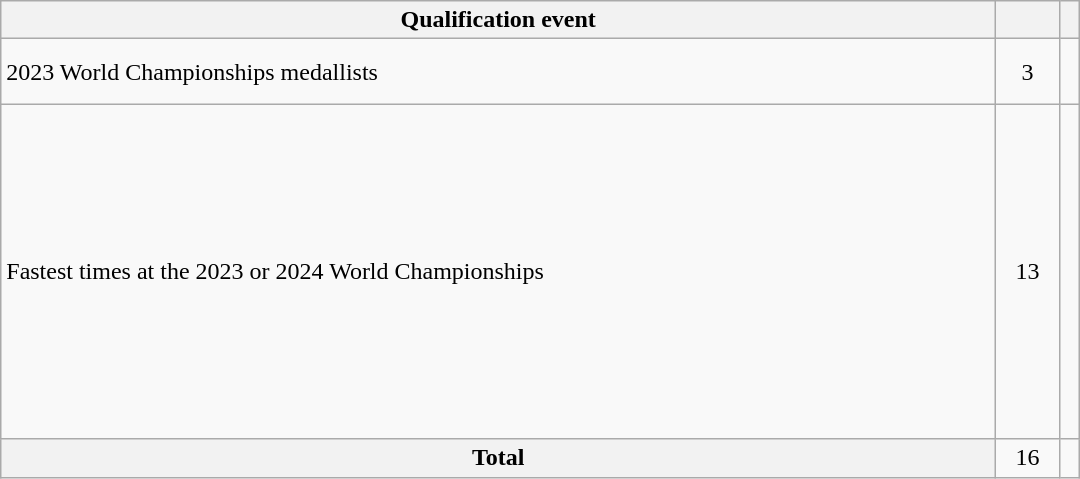<table class=wikitable style="text-align:left" width=720>
<tr>
<th scope="col">Qualification event</th>
<th scope="col"></th>
<th scope="col"></th>
</tr>
<tr>
<td>2023 World Championships medallists</td>
<td align=center>3</td>
<td><br><br></td>
</tr>
<tr>
<td>Fastest times at the 2023 or 2024 World Championships</td>
<td align=center>13</td>
<td><br><br><br><br><br><br><br><br><br><br><br><br></td>
</tr>
<tr>
<th scope="row">Total</th>
<td align=center>16</td>
</tr>
</table>
